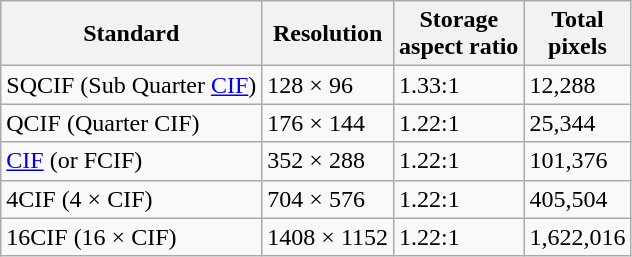<table class="wikitable sortable">
<tr>
<th>Standard</th>
<th data-sort-type="number">Resolution</th>
<th>Storage <br>aspect ratio</th>
<th>Total <br>pixels</th>
</tr>
<tr>
<td>SQCIF (Sub Quarter <a href='#'>CIF</a>)</td>
<td>128 × 96</td>
<td>1.33:1</td>
<td>12,288</td>
</tr>
<tr>
<td>QCIF (Quarter CIF)</td>
<td>176 × 144</td>
<td>1.22:1</td>
<td>25,344</td>
</tr>
<tr>
<td><a href='#'>CIF</a> (or FCIF)</td>
<td>352 × 288</td>
<td>1.22:1</td>
<td>101,376</td>
</tr>
<tr>
<td>4CIF (4 × CIF)</td>
<td>704 × 576</td>
<td>1.22:1</td>
<td>405,504</td>
</tr>
<tr>
<td>16CIF (16 × CIF)</td>
<td>1408 × 1152</td>
<td>1.22:1</td>
<td>1,622,016</td>
</tr>
</table>
